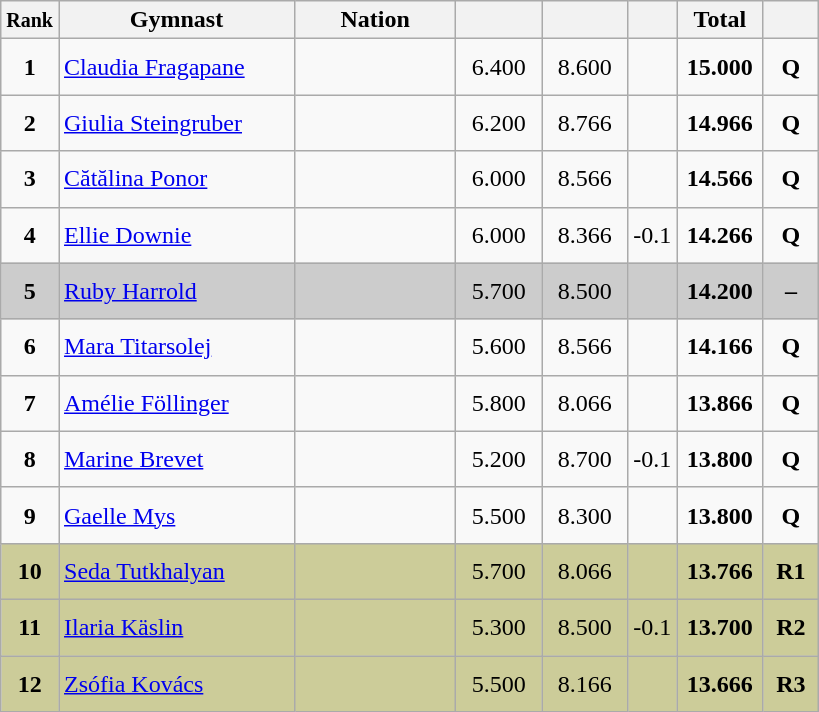<table class="wikitable sortable" style="text-align:center;">
<tr>
<th scope="col" style="width:15px;"><small>Rank</small></th>
<th scope="col" style="width:150px;">Gymnast</th>
<th scope="col" style="width:100px;">Nation</th>
<th scope="col" style="width:50px;"><small></small></th>
<th scope="col" style="width:50px;"><small></small></th>
<th scope="col" style="width:20px;"><small></small></th>
<th scope="col" style="width:50px;">Total</th>
<th scope="col" style="width:30px;"><small></small></th>
</tr>
<tr>
<td scope="row" style="text-align:center"><strong>1</strong></td>
<td style="height:30px; text-align:left;"><a href='#'>Claudia Fragapane</a></td>
<td style="text-align:left;"></td>
<td>6.400</td>
<td>8.600</td>
<td></td>
<td><strong>15.000</strong></td>
<td><strong>Q</strong></td>
</tr>
<tr>
<td scope="row" style="text-align:center"><strong>2</strong></td>
<td style="height:30px; text-align:left;"><a href='#'>Giulia Steingruber</a></td>
<td style="text-align:left;"></td>
<td>6.200</td>
<td>8.766</td>
<td></td>
<td><strong>14.966</strong></td>
<td><strong>Q</strong></td>
</tr>
<tr>
<td scope="row" style="text-align:center"><strong>3</strong></td>
<td style="height:30px; text-align:left;"><a href='#'>Cătălina Ponor</a></td>
<td style="text-align:left;"></td>
<td>6.000</td>
<td>8.566</td>
<td></td>
<td><strong>14.566</strong></td>
<td><strong>Q</strong></td>
</tr>
<tr>
<td scope="row" style="text-align:center"><strong>4</strong></td>
<td style="height:30px; text-align:left;"><a href='#'>Ellie Downie</a></td>
<td style="text-align:left;"></td>
<td>6.000</td>
<td>8.366</td>
<td>-0.1</td>
<td><strong>14.266</strong></td>
<td><strong>Q</strong></td>
</tr>
<tr style="background:#cccccc;">
<td scope="row" style="text-align:center"><strong>5</strong></td>
<td style="height:30px; text-align:left;"><a href='#'>Ruby Harrold</a></td>
<td style="text-align:left;"></td>
<td>5.700</td>
<td>8.500</td>
<td></td>
<td><strong>14.200</strong></td>
<td><strong>–</strong></td>
</tr>
<tr>
<td scope="row" style="text-align:center"><strong>6</strong></td>
<td style="height:30px; text-align:left;"><a href='#'>Mara Titarsolej</a></td>
<td style="text-align:left;"></td>
<td>5.600</td>
<td>8.566</td>
<td></td>
<td><strong>14.166</strong></td>
<td><strong>Q</strong></td>
</tr>
<tr>
<td scope="row" style="text-align:center"><strong>7</strong></td>
<td style="height:30px; text-align:left;"><a href='#'>Amélie Föllinger</a></td>
<td style="text-align:left;"></td>
<td>5.800</td>
<td>8.066</td>
<td></td>
<td><strong>13.866</strong></td>
<td><strong>Q</strong></td>
</tr>
<tr>
<td scope="row" style="text-align:center"><strong>8</strong></td>
<td style="height:30px; text-align:left;"><a href='#'>Marine Brevet</a></td>
<td style="text-align:left;"></td>
<td>5.200</td>
<td>8.700</td>
<td>-0.1</td>
<td><strong>13.800</strong></td>
<td><strong>Q</strong></td>
</tr>
<tr>
<td scope="row" style="text-align:center"><strong>9</strong></td>
<td style="height:30px; text-align:left;"><a href='#'>Gaelle Mys</a></td>
<td style="text-align:left;"></td>
<td>5.500</td>
<td>8.300</td>
<td></td>
<td><strong>13.800</strong></td>
<td><strong>Q</strong></td>
</tr>
<tr style="background:#cccc99;">
<td scope="row" style="text-align:center"><strong>10</strong></td>
<td style="height:30px; text-align:left;"><a href='#'>Seda Tutkhalyan</a></td>
<td style="text-align:left;"></td>
<td>5.700</td>
<td>8.066</td>
<td></td>
<td><strong>13.766</strong></td>
<td><strong>R1</strong></td>
</tr>
<tr style="background:#cccc99;">
<td scope="row" style="text-align:center"><strong>11</strong></td>
<td style="height:30px; text-align:left;"><a href='#'>Ilaria Käslin</a></td>
<td style="text-align:left;"></td>
<td>5.300</td>
<td>8.500</td>
<td>-0.1</td>
<td><strong>13.700</strong></td>
<td><strong>R2</strong></td>
</tr>
<tr style="background:#cccc99;">
<td scope="row" style="text-align:center"><strong>12</strong></td>
<td style="height:30px; text-align:left;"><a href='#'>Zsófia Kovács</a></td>
<td style="text-align:left;"></td>
<td>5.500</td>
<td>8.166</td>
<td></td>
<td><strong>13.666</strong></td>
<td><strong>R3</strong></td>
</tr>
</table>
